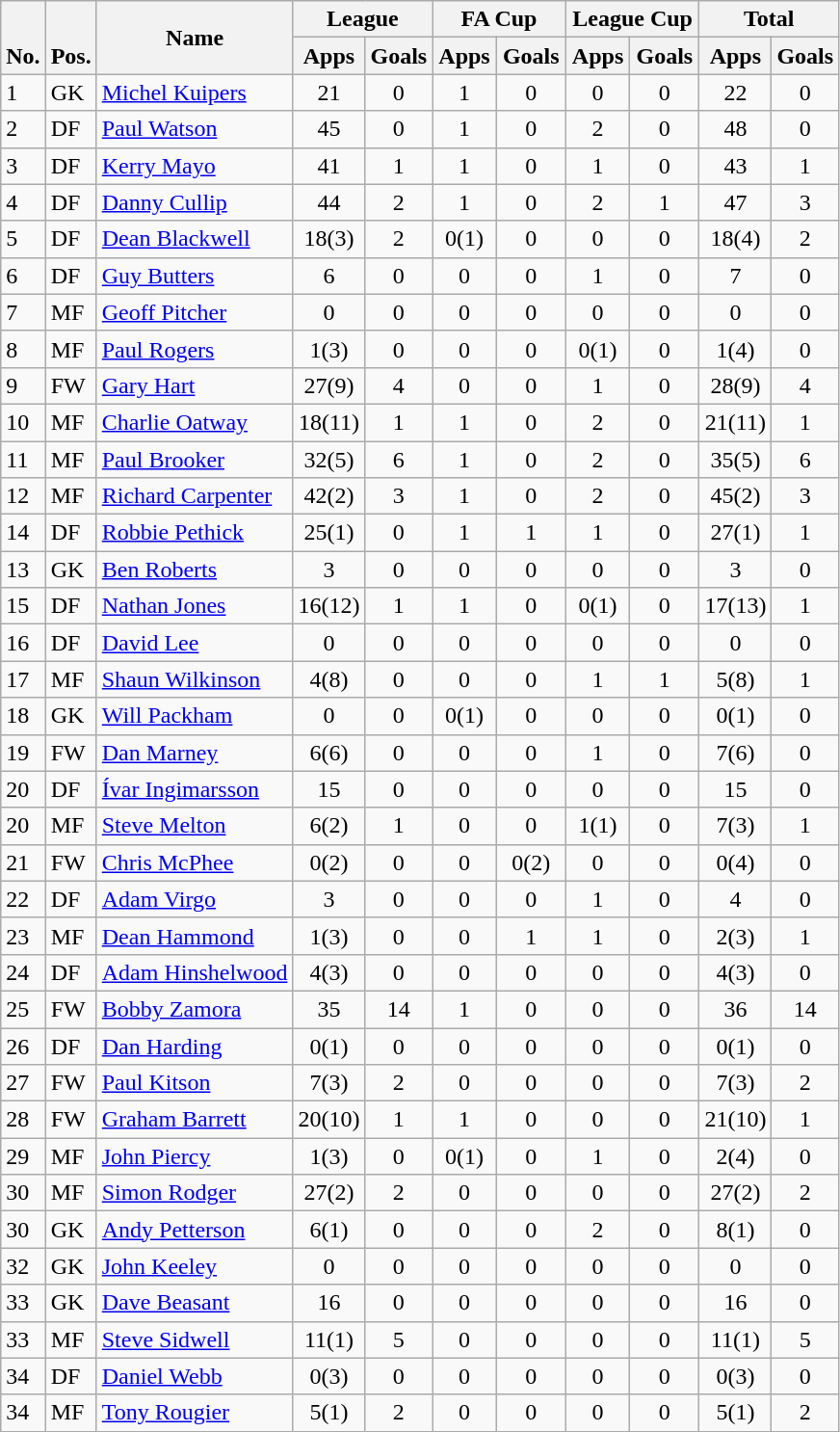<table class="wikitable sortable" style="text-align:center">
<tr>
<th rowspan="2" valign="bottom">No.</th>
<th rowspan="2" valign="bottom">Pos.</th>
<th rowspan="2">Name</th>
<th colspan="2" width="85">League</th>
<th colspan="2" width="85">FA Cup</th>
<th colspan="2" width="85">League Cup</th>
<th colspan="2" width="85">Total</th>
</tr>
<tr>
<th>Apps</th>
<th>Goals</th>
<th>Apps</th>
<th>Goals</th>
<th>Apps</th>
<th>Goals</th>
<th>Apps</th>
<th>Goals</th>
</tr>
<tr>
<td align="left">1</td>
<td align="left">GK</td>
<td align="left"> <a href='#'>Michel Kuipers</a></td>
<td>21</td>
<td>0</td>
<td>1</td>
<td>0</td>
<td>0</td>
<td>0</td>
<td>22</td>
<td>0</td>
</tr>
<tr>
<td align="left">2</td>
<td align="left">DF</td>
<td align="left"> <a href='#'>Paul Watson</a></td>
<td>45</td>
<td>0</td>
<td>1</td>
<td>0</td>
<td>2</td>
<td>0</td>
<td>48</td>
<td>0</td>
</tr>
<tr>
<td align="left">3</td>
<td align="left">DF</td>
<td align="left"> <a href='#'>Kerry Mayo</a></td>
<td>41</td>
<td>1</td>
<td>1</td>
<td>0</td>
<td>1</td>
<td>0</td>
<td>43</td>
<td>1</td>
</tr>
<tr>
<td align="left">4</td>
<td align="left">DF</td>
<td align="left"> <a href='#'>Danny Cullip</a></td>
<td>44</td>
<td>2</td>
<td>1</td>
<td>0</td>
<td>2</td>
<td>1</td>
<td>47</td>
<td>3</td>
</tr>
<tr>
<td align="left">5</td>
<td align="left">DF</td>
<td align="left"> <a href='#'>Dean Blackwell</a></td>
<td>18(3)</td>
<td>2</td>
<td>0(1)</td>
<td>0</td>
<td>0</td>
<td>0</td>
<td>18(4)</td>
<td>2</td>
</tr>
<tr>
<td align="left">6</td>
<td align="left">DF</td>
<td align="left"> <a href='#'>Guy Butters</a></td>
<td>6</td>
<td>0</td>
<td>0</td>
<td>0</td>
<td>1</td>
<td>0</td>
<td>7</td>
<td>0</td>
</tr>
<tr>
<td align="left">7</td>
<td align="left">MF</td>
<td align="left"> <a href='#'>Geoff Pitcher</a></td>
<td>0</td>
<td>0</td>
<td>0</td>
<td>0</td>
<td>0</td>
<td>0</td>
<td>0</td>
<td>0</td>
</tr>
<tr>
<td align="left">8</td>
<td align="left">MF</td>
<td align="left"> <a href='#'>Paul Rogers</a></td>
<td>1(3)</td>
<td>0</td>
<td>0</td>
<td>0</td>
<td>0(1)</td>
<td>0</td>
<td>1(4)</td>
<td>0</td>
</tr>
<tr>
<td align="left">9</td>
<td align="left">FW</td>
<td align="left"> <a href='#'>Gary Hart</a></td>
<td>27(9)</td>
<td>4</td>
<td>0</td>
<td>0</td>
<td>1</td>
<td>0</td>
<td>28(9)</td>
<td>4</td>
</tr>
<tr>
<td align="left">10</td>
<td align="left">MF</td>
<td align="left"> <a href='#'>Charlie Oatway</a></td>
<td>18(11)</td>
<td>1</td>
<td>1</td>
<td>0</td>
<td>2</td>
<td>0</td>
<td>21(11)</td>
<td>1</td>
</tr>
<tr>
<td align="left">11</td>
<td align="left">MF</td>
<td align="left"> <a href='#'>Paul Brooker</a></td>
<td>32(5)</td>
<td>6</td>
<td>1</td>
<td>0</td>
<td>2</td>
<td>0</td>
<td>35(5)</td>
<td>6</td>
</tr>
<tr>
<td align="left">12</td>
<td align="left">MF</td>
<td align="left"> <a href='#'>Richard Carpenter</a></td>
<td>42(2)</td>
<td>3</td>
<td>1</td>
<td>0</td>
<td>2</td>
<td>0</td>
<td>45(2)</td>
<td>3</td>
</tr>
<tr>
<td align="left">14</td>
<td align="left">DF</td>
<td align="left"> <a href='#'>Robbie Pethick</a></td>
<td>25(1)</td>
<td>0</td>
<td>1</td>
<td>1</td>
<td>1</td>
<td>0</td>
<td>27(1)</td>
<td>1</td>
</tr>
<tr>
<td align="left">13</td>
<td align="left">GK</td>
<td align="left"> <a href='#'>Ben Roberts</a></td>
<td>3</td>
<td>0</td>
<td>0</td>
<td>0</td>
<td>0</td>
<td>0</td>
<td>3</td>
<td>0</td>
</tr>
<tr>
<td align="left">15</td>
<td align="left">DF</td>
<td align="left"> <a href='#'>Nathan Jones</a></td>
<td>16(12)</td>
<td>1</td>
<td>1</td>
<td>0</td>
<td>0(1)</td>
<td>0</td>
<td>17(13)</td>
<td>1</td>
</tr>
<tr>
<td align="left">16</td>
<td align="left">DF</td>
<td align="left"> <a href='#'>David Lee</a></td>
<td>0</td>
<td>0</td>
<td>0</td>
<td>0</td>
<td>0</td>
<td>0</td>
<td>0</td>
<td>0</td>
</tr>
<tr>
<td align="left">17</td>
<td align="left">MF</td>
<td align="left"> <a href='#'>Shaun Wilkinson</a></td>
<td>4(8)</td>
<td>0</td>
<td>0</td>
<td>0</td>
<td>1</td>
<td>1</td>
<td>5(8)</td>
<td>1</td>
</tr>
<tr>
<td align="left">18</td>
<td align="left">GK</td>
<td align="left"> <a href='#'>Will Packham</a></td>
<td>0</td>
<td>0</td>
<td>0(1)</td>
<td>0</td>
<td>0</td>
<td>0</td>
<td>0(1)</td>
<td>0</td>
</tr>
<tr>
<td align="left">19</td>
<td align="left">FW</td>
<td align="left"> <a href='#'>Dan Marney</a></td>
<td>6(6)</td>
<td>0</td>
<td>0</td>
<td>0</td>
<td>1</td>
<td>0</td>
<td>7(6)</td>
<td>0</td>
</tr>
<tr>
<td align="left">20</td>
<td align="left">DF</td>
<td align="left"> <a href='#'>Ívar Ingimarsson</a></td>
<td>15</td>
<td>0</td>
<td>0</td>
<td>0</td>
<td>0</td>
<td>0</td>
<td>15</td>
<td>0</td>
</tr>
<tr>
<td align="left">20</td>
<td align="left">MF</td>
<td align="left"> <a href='#'>Steve Melton</a></td>
<td>6(2)</td>
<td>1</td>
<td>0</td>
<td>0</td>
<td>1(1)</td>
<td>0</td>
<td>7(3)</td>
<td>1</td>
</tr>
<tr>
<td align="left">21</td>
<td align="left">FW</td>
<td align="left"> <a href='#'>Chris McPhee</a></td>
<td>0(2)</td>
<td>0</td>
<td>0</td>
<td>0(2)</td>
<td>0</td>
<td>0</td>
<td>0(4)</td>
<td>0</td>
</tr>
<tr>
<td align="left">22</td>
<td align="left">DF</td>
<td align="left"> <a href='#'>Adam Virgo</a></td>
<td>3</td>
<td>0</td>
<td>0</td>
<td>0</td>
<td>1</td>
<td>0</td>
<td>4</td>
<td>0</td>
</tr>
<tr>
<td align="left">23</td>
<td align="left">MF</td>
<td align="left"> <a href='#'>Dean Hammond</a></td>
<td>1(3)</td>
<td>0</td>
<td>0</td>
<td>1</td>
<td>1</td>
<td>0</td>
<td>2(3)</td>
<td>1</td>
</tr>
<tr>
<td align="left">24</td>
<td align="left">DF</td>
<td align="left"> <a href='#'>Adam Hinshelwood</a></td>
<td>4(3)</td>
<td>0</td>
<td>0</td>
<td>0</td>
<td>0</td>
<td>0</td>
<td>4(3)</td>
<td>0</td>
</tr>
<tr>
<td align="left">25</td>
<td align="left">FW</td>
<td align="left"> <a href='#'>Bobby Zamora</a></td>
<td>35</td>
<td>14</td>
<td>1</td>
<td>0</td>
<td>0</td>
<td>0</td>
<td>36</td>
<td>14</td>
</tr>
<tr>
<td align="left">26</td>
<td align="left">DF</td>
<td align="left"> <a href='#'>Dan Harding</a></td>
<td>0(1)</td>
<td>0</td>
<td>0</td>
<td>0</td>
<td>0</td>
<td>0</td>
<td>0(1)</td>
<td>0</td>
</tr>
<tr>
<td align="left">27</td>
<td align="left">FW</td>
<td align="left"> <a href='#'>Paul Kitson</a></td>
<td>7(3)</td>
<td>2</td>
<td>0</td>
<td>0</td>
<td>0</td>
<td>0</td>
<td>7(3)</td>
<td>2</td>
</tr>
<tr>
<td align="left">28</td>
<td align="left">FW</td>
<td align="left"> <a href='#'>Graham Barrett</a></td>
<td>20(10)</td>
<td>1</td>
<td>1</td>
<td>0</td>
<td>0</td>
<td>0</td>
<td>21(10)</td>
<td>1</td>
</tr>
<tr>
<td align="left">29</td>
<td align="left">MF</td>
<td align="left"> <a href='#'>John Piercy</a></td>
<td>1(3)</td>
<td>0</td>
<td>0(1)</td>
<td>0</td>
<td>1</td>
<td>0</td>
<td>2(4)</td>
<td>0</td>
</tr>
<tr>
<td align="left">30</td>
<td align="left">MF</td>
<td align="left"> <a href='#'>Simon Rodger</a></td>
<td>27(2)</td>
<td>2</td>
<td>0</td>
<td>0</td>
<td>0</td>
<td>0</td>
<td>27(2)</td>
<td>2</td>
</tr>
<tr>
<td align="left">30</td>
<td align="left">GK</td>
<td align="left"> <a href='#'>Andy Petterson</a></td>
<td>6(1)</td>
<td>0</td>
<td>0</td>
<td>0</td>
<td>2</td>
<td>0</td>
<td>8(1)</td>
<td>0</td>
</tr>
<tr>
<td align="left">32</td>
<td align="left">GK</td>
<td align="left"> <a href='#'>John Keeley</a></td>
<td>0</td>
<td>0</td>
<td>0</td>
<td>0</td>
<td>0</td>
<td>0</td>
<td>0</td>
<td>0</td>
</tr>
<tr>
<td align="left">33</td>
<td align="left">GK</td>
<td align="left"> <a href='#'>Dave Beasant</a></td>
<td>16</td>
<td>0</td>
<td>0</td>
<td>0</td>
<td>0</td>
<td>0</td>
<td>16</td>
<td>0</td>
</tr>
<tr>
<td align="left">33</td>
<td align="left">MF</td>
<td align="left"> <a href='#'>Steve Sidwell</a></td>
<td>11(1)</td>
<td>5</td>
<td>0</td>
<td>0</td>
<td>0</td>
<td>0</td>
<td>11(1)</td>
<td>5</td>
</tr>
<tr>
<td align="left">34</td>
<td align="left">DF</td>
<td align="left"> <a href='#'>Daniel Webb</a></td>
<td>0(3)</td>
<td>0</td>
<td>0</td>
<td>0</td>
<td>0</td>
<td>0</td>
<td>0(3)</td>
<td>0</td>
</tr>
<tr>
<td align="left">34</td>
<td align="left">MF</td>
<td align="left"> <a href='#'>Tony Rougier</a></td>
<td>5(1)</td>
<td>2</td>
<td>0</td>
<td>0</td>
<td>0</td>
<td>0</td>
<td>5(1)</td>
<td>2</td>
</tr>
</table>
